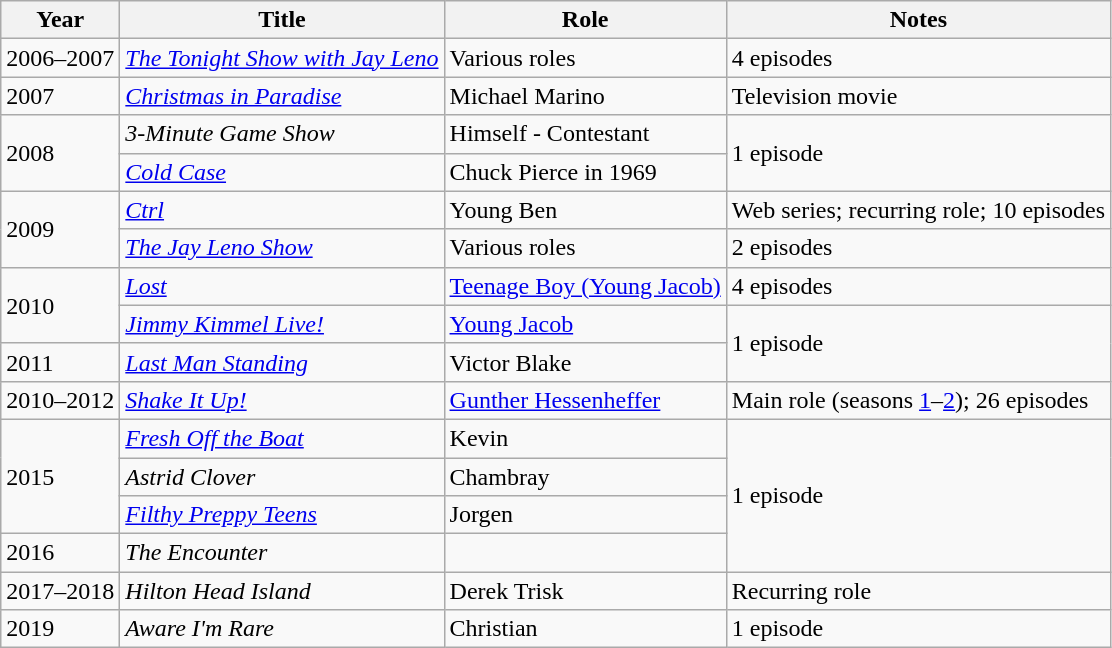<table class="wikitable sortable">
<tr>
<th>Year</th>
<th>Title</th>
<th>Role</th>
<th class="unsortable">Notes</th>
</tr>
<tr>
<td>2006–2007</td>
<td><em><a href='#'>The Tonight Show with Jay Leno</a></em></td>
<td>Various roles</td>
<td>4 episodes</td>
</tr>
<tr>
<td>2007</td>
<td><em><a href='#'>Christmas in Paradise</a></em></td>
<td>Michael Marino</td>
<td>Television movie</td>
</tr>
<tr>
<td rowspan=2>2008</td>
<td><em>3-Minute Game Show</em></td>
<td>Himself - Contestant</td>
<td rowspan=2>1 episode</td>
</tr>
<tr>
<td><em><a href='#'>Cold Case</a></em></td>
<td>Chuck Pierce in 1969</td>
</tr>
<tr>
<td rowspan=2>2009</td>
<td><em><a href='#'>Ctrl</a></em></td>
<td>Young Ben</td>
<td>Web series; recurring role; 10 episodes</td>
</tr>
<tr>
<td><em><a href='#'>The Jay Leno Show</a></em></td>
<td>Various roles</td>
<td>2 episodes</td>
</tr>
<tr>
<td rowspan=2>2010</td>
<td><em><a href='#'>Lost</a></em></td>
<td><a href='#'>Teenage Boy (Young Jacob)</a></td>
<td>4 episodes</td>
</tr>
<tr>
<td><em><a href='#'>Jimmy Kimmel Live!</a></em></td>
<td><a href='#'>Young Jacob</a></td>
<td rowspan=2>1 episode</td>
</tr>
<tr>
<td>2011</td>
<td><em><a href='#'>Last Man Standing</a></em></td>
<td>Victor Blake</td>
</tr>
<tr>
<td>2010–2012</td>
<td><em><a href='#'>Shake It Up!</a></em></td>
<td><a href='#'>Gunther Hessenheffer</a></td>
<td>Main role (seasons <a href='#'>1</a>–<a href='#'>2</a>); 26 episodes</td>
</tr>
<tr>
<td rowspan=3>2015</td>
<td><em><a href='#'>Fresh Off the Boat</a></em></td>
<td>Kevin</td>
<td rowspan=4>1 episode</td>
</tr>
<tr>
<td><em>Astrid Clover</em></td>
<td>Chambray</td>
</tr>
<tr>
<td><em><a href='#'>Filthy Preppy Teens</a></em></td>
<td>Jorgen</td>
</tr>
<tr>
<td>2016</td>
<td><em>The Encounter</em></td>
</tr>
<tr>
<td>2017–2018</td>
<td><em>Hilton Head Island</em></td>
<td>Derek Trisk</td>
<td>Recurring role</td>
</tr>
<tr>
<td>2019</td>
<td><em>Aware I'm Rare</em></td>
<td>Christian</td>
<td>1 episode</td>
</tr>
</table>
